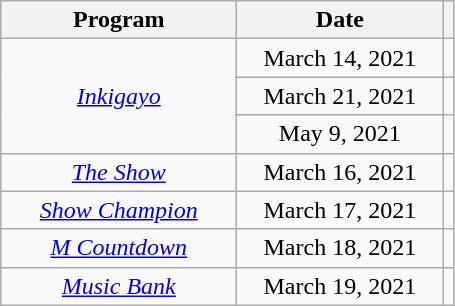<table class="sortable wikitable" style="text-align:center;">
<tr>
<th style="width:150px;">Program</th>
<th style="width:130px;">Date</th>
<th class="unsortable"></th>
</tr>
<tr>
<td rowspan="3"><em><a href='#'>Inkigayo</a></em></td>
<td>March 14, 2021</td>
<td></td>
</tr>
<tr>
<td>March 21, 2021</td>
<td></td>
</tr>
<tr>
<td>May 9, 2021</td>
<td></td>
</tr>
<tr>
<td><em><a href='#'>The Show</a></em></td>
<td>March 16, 2021</td>
<td></td>
</tr>
<tr>
<td><em><a href='#'>Show Champion</a></em></td>
<td>March 17, 2021</td>
<td></td>
</tr>
<tr>
<td><em><a href='#'>M Countdown</a></em></td>
<td>March 18, 2021</td>
<td></td>
</tr>
<tr>
<td><em><a href='#'>Music Bank</a></em></td>
<td>March 19, 2021</td>
<td></td>
</tr>
</table>
